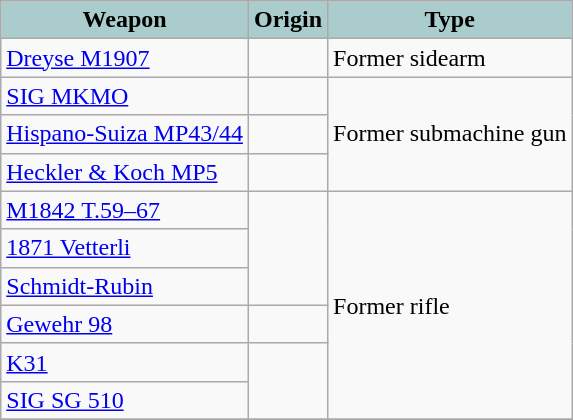<table class="wikitable">
<tr>
<th style="text-align:center; background:#acc;">Weapon</th>
<th style="text-align: center; background:#acc;">Origin</th>
<th style="text-align:l center; background:#acc;">Type</th>
</tr>
<tr>
<td><a href='#'>Dreyse M1907</a></td>
<td></td>
<td>Former sidearm</td>
</tr>
<tr>
<td><a href='#'>SIG MKMO</a></td>
<td></td>
<td rowspan="3">Former submachine gun</td>
</tr>
<tr>
<td><a href='#'>Hispano-Suiza MP43/44</a></td>
<td></td>
</tr>
<tr>
<td><a href='#'>Heckler & Koch MP5</a></td>
<td></td>
</tr>
<tr>
<td><a href='#'>M1842 T.59–67</a></td>
<td rowspan="3"></td>
<td rowspan="6">Former rifle</td>
</tr>
<tr>
<td><a href='#'>1871 Vetterli</a></td>
</tr>
<tr>
<td><a href='#'>Schmidt-Rubin</a></td>
</tr>
<tr>
<td><a href='#'>Gewehr 98</a></td>
<td></td>
</tr>
<tr>
<td><a href='#'>K31</a></td>
<td rowspan="2"></td>
</tr>
<tr>
<td><a href='#'>SIG SG 510</a></td>
</tr>
<tr>
</tr>
</table>
